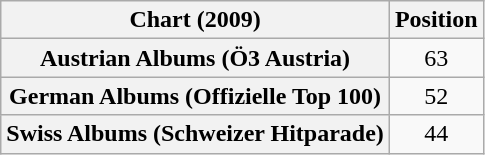<table class="wikitable sortable plainrowheaders" style="text-align:center">
<tr>
<th scope="col">Chart (2009)</th>
<th scope="col">Position</th>
</tr>
<tr>
<th scope="row">Austrian Albums (Ö3 Austria)</th>
<td>63</td>
</tr>
<tr>
<th scope="row">German Albums (Offizielle Top 100)</th>
<td>52</td>
</tr>
<tr>
<th scope="row">Swiss Albums (Schweizer Hitparade)</th>
<td>44</td>
</tr>
</table>
